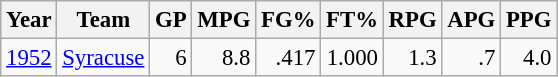<table class="wikitable sortable" style="font-size:95%; text-align:right;">
<tr>
<th>Year</th>
<th>Team</th>
<th>GP</th>
<th>MPG</th>
<th>FG%</th>
<th>FT%</th>
<th>RPG</th>
<th>APG</th>
<th>PPG</th>
</tr>
<tr>
<td style="text-align:left;"><a href='#'>1952</a></td>
<td style="text-align:left;"><a href='#'>Syracuse</a></td>
<td>6</td>
<td>8.8</td>
<td>.417</td>
<td>1.000</td>
<td>1.3</td>
<td>.7</td>
<td>4.0</td>
</tr>
</table>
